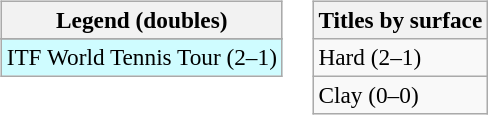<table>
<tr valign=top>
<td><br><table class=wikitable style=font-size:97%>
<tr>
<th>Legend (doubles)</th>
</tr>
<tr bgcolor=e5d1cb>
</tr>
<tr bgcolor=cffcff>
<td>ITF World Tennis Tour (2–1)</td>
</tr>
</table>
</td>
<td><br><table class=wikitable style=font-size:97%>
<tr>
<th>Titles by surface</th>
</tr>
<tr>
<td>Hard (2–1)</td>
</tr>
<tr>
<td>Clay (0–0)</td>
</tr>
</table>
</td>
</tr>
</table>
